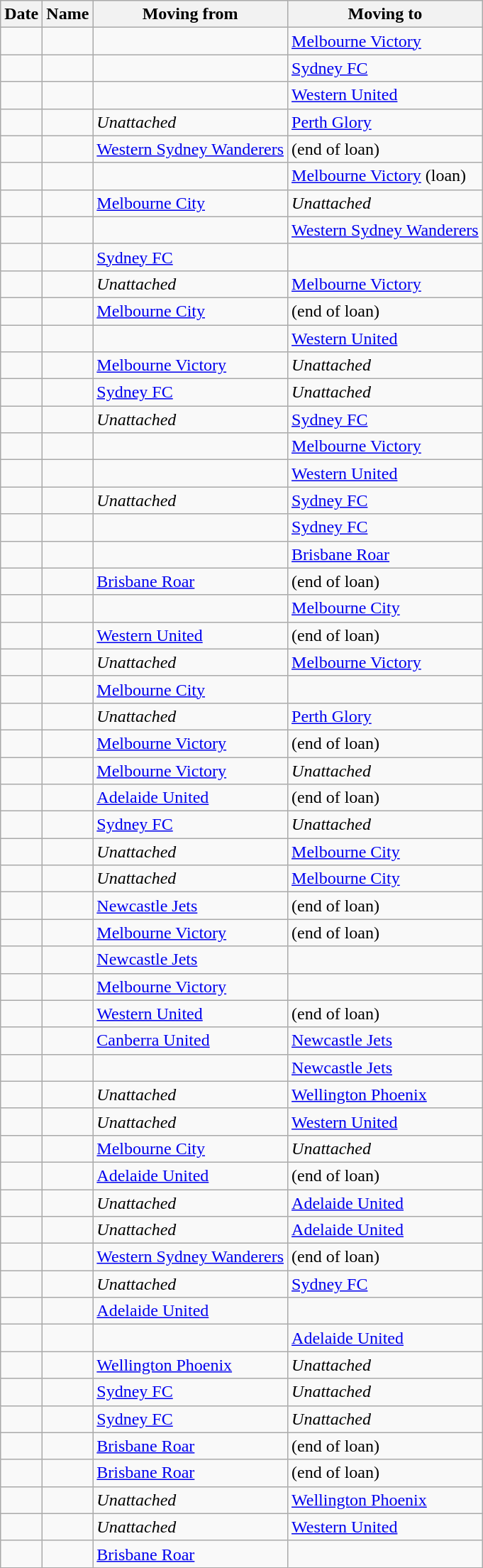<table class="wikitable sortable">
<tr>
<th>Date</th>
<th>Name</th>
<th>Moving from</th>
<th>Moving to</th>
</tr>
<tr>
<td></td>
<td></td>
<td></td>
<td><a href='#'>Melbourne Victory</a></td>
</tr>
<tr>
<td></td>
<td></td>
<td></td>
<td><a href='#'>Sydney FC</a></td>
</tr>
<tr>
<td></td>
<td></td>
<td></td>
<td><a href='#'>Western United</a></td>
</tr>
<tr>
<td></td>
<td></td>
<td><em>Unattached</em></td>
<td><a href='#'>Perth Glory</a></td>
</tr>
<tr>
<td></td>
<td></td>
<td><a href='#'>Western Sydney Wanderers</a></td>
<td> (end of loan)</td>
</tr>
<tr>
<td></td>
<td></td>
<td></td>
<td><a href='#'>Melbourne Victory</a> (loan)</td>
</tr>
<tr>
<td></td>
<td></td>
<td><a href='#'>Melbourne City</a></td>
<td><em>Unattached</em></td>
</tr>
<tr>
<td></td>
<td></td>
<td></td>
<td><a href='#'>Western Sydney Wanderers</a></td>
</tr>
<tr>
<td></td>
<td></td>
<td><a href='#'>Sydney FC</a></td>
<td></td>
</tr>
<tr>
<td></td>
<td></td>
<td><em>Unattached</em></td>
<td><a href='#'>Melbourne Victory</a></td>
</tr>
<tr>
<td></td>
<td></td>
<td><a href='#'>Melbourne City</a></td>
<td> (end of loan)</td>
</tr>
<tr>
<td></td>
<td></td>
<td></td>
<td><a href='#'>Western United</a></td>
</tr>
<tr>
<td></td>
<td></td>
<td><a href='#'>Melbourne Victory</a></td>
<td><em>Unattached</em></td>
</tr>
<tr>
<td></td>
<td></td>
<td><a href='#'>Sydney FC</a></td>
<td><em>Unattached</em></td>
</tr>
<tr>
<td></td>
<td></td>
<td><em>Unattached</em></td>
<td><a href='#'>Sydney FC</a></td>
</tr>
<tr>
<td></td>
<td></td>
<td></td>
<td><a href='#'>Melbourne Victory</a></td>
</tr>
<tr>
<td></td>
<td></td>
<td></td>
<td><a href='#'>Western United</a></td>
</tr>
<tr>
<td></td>
<td></td>
<td><em>Unattached</em></td>
<td><a href='#'>Sydney FC</a></td>
</tr>
<tr>
<td></td>
<td></td>
<td></td>
<td><a href='#'>Sydney FC</a></td>
</tr>
<tr>
<td></td>
<td></td>
<td></td>
<td><a href='#'>Brisbane Roar</a></td>
</tr>
<tr>
<td></td>
<td></td>
<td><a href='#'>Brisbane Roar</a></td>
<td> (end of loan)</td>
</tr>
<tr>
<td></td>
<td></td>
<td></td>
<td><a href='#'>Melbourne City</a></td>
</tr>
<tr>
<td></td>
<td></td>
<td><a href='#'>Western United</a></td>
<td> (end of loan)</td>
</tr>
<tr>
<td></td>
<td></td>
<td><em>Unattached</em></td>
<td><a href='#'>Melbourne Victory</a></td>
</tr>
<tr>
<td></td>
<td></td>
<td><a href='#'>Melbourne City</a></td>
<td></td>
</tr>
<tr>
<td></td>
<td></td>
<td><em>Unattached</em></td>
<td><a href='#'>Perth Glory</a></td>
</tr>
<tr>
<td></td>
<td></td>
<td><a href='#'>Melbourne Victory</a></td>
<td> (end of loan)</td>
</tr>
<tr>
<td></td>
<td></td>
<td><a href='#'>Melbourne Victory</a></td>
<td><em>Unattached</em></td>
</tr>
<tr>
<td></td>
<td></td>
<td><a href='#'>Adelaide United</a></td>
<td> (end of loan)</td>
</tr>
<tr>
<td></td>
<td></td>
<td><a href='#'>Sydney FC</a></td>
<td><em>Unattached</em></td>
</tr>
<tr>
<td></td>
<td></td>
<td><em>Unattached</em></td>
<td><a href='#'>Melbourne City</a></td>
</tr>
<tr>
<td></td>
<td></td>
<td><em>Unattached</em></td>
<td><a href='#'>Melbourne City</a></td>
</tr>
<tr>
<td></td>
<td></td>
<td><a href='#'>Newcastle Jets</a></td>
<td> (end of loan)</td>
</tr>
<tr>
<td></td>
<td></td>
<td><a href='#'>Melbourne Victory</a></td>
<td> (end of loan)</td>
</tr>
<tr>
<td></td>
<td></td>
<td><a href='#'>Newcastle Jets</a></td>
<td></td>
</tr>
<tr>
<td></td>
<td></td>
<td><a href='#'>Melbourne Victory</a></td>
<td></td>
</tr>
<tr>
<td></td>
<td></td>
<td><a href='#'>Western United</a></td>
<td> (end of loan)</td>
</tr>
<tr>
<td></td>
<td></td>
<td><a href='#'>Canberra United</a></td>
<td><a href='#'>Newcastle Jets</a></td>
</tr>
<tr>
<td></td>
<td></td>
<td></td>
<td><a href='#'>Newcastle Jets</a></td>
</tr>
<tr>
<td></td>
<td></td>
<td><em>Unattached</em></td>
<td><a href='#'>Wellington Phoenix</a></td>
</tr>
<tr>
<td></td>
<td></td>
<td><em>Unattached</em></td>
<td><a href='#'>Western United</a></td>
</tr>
<tr>
<td></td>
<td></td>
<td><a href='#'>Melbourne City</a></td>
<td><em>Unattached</em></td>
</tr>
<tr>
<td></td>
<td></td>
<td><a href='#'>Adelaide United</a></td>
<td> (end of loan)</td>
</tr>
<tr>
<td></td>
<td></td>
<td><em>Unattached</em></td>
<td><a href='#'>Adelaide United</a></td>
</tr>
<tr>
<td></td>
<td></td>
<td><em>Unattached</em></td>
<td><a href='#'>Adelaide United</a></td>
</tr>
<tr>
<td></td>
<td></td>
<td><a href='#'>Western Sydney Wanderers</a></td>
<td> (end of loan)</td>
</tr>
<tr>
<td></td>
<td></td>
<td><em>Unattached</em></td>
<td><a href='#'>Sydney FC</a></td>
</tr>
<tr>
<td></td>
<td></td>
<td><a href='#'>Adelaide United</a></td>
<td></td>
</tr>
<tr>
<td></td>
<td></td>
<td></td>
<td><a href='#'>Adelaide United</a></td>
</tr>
<tr>
<td></td>
<td></td>
<td><a href='#'>Wellington Phoenix</a></td>
<td><em>Unattached</em></td>
</tr>
<tr>
<td></td>
<td></td>
<td><a href='#'>Sydney FC</a></td>
<td><em>Unattached</em></td>
</tr>
<tr>
<td></td>
<td></td>
<td><a href='#'>Sydney FC</a></td>
<td><em>Unattached</em></td>
</tr>
<tr>
<td></td>
<td></td>
<td><a href='#'>Brisbane Roar</a></td>
<td> (end of loan)</td>
</tr>
<tr>
<td></td>
<td></td>
<td><a href='#'>Brisbane Roar</a></td>
<td> (end of loan)</td>
</tr>
<tr>
<td></td>
<td></td>
<td><em>Unattached</em></td>
<td><a href='#'>Wellington Phoenix</a></td>
</tr>
<tr>
<td></td>
<td></td>
<td><em>Unattached</em></td>
<td><a href='#'>Western United</a></td>
</tr>
<tr>
<td></td>
<td></td>
<td><a href='#'>Brisbane Roar</a></td>
<td></td>
</tr>
</table>
